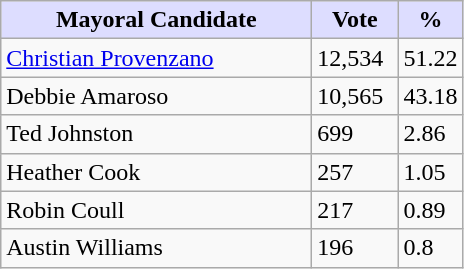<table class="wikitable">
<tr>
<th style="background:#ddf; width:200px;">Mayoral Candidate </th>
<th style="background:#ddf; width:50px;">Vote</th>
<th style="background:#ddf; width:30px;">%</th>
</tr>
<tr>
<td><a href='#'>Christian Provenzano</a></td>
<td>12,534</td>
<td>51.22</td>
</tr>
<tr>
<td>Debbie Amaroso</td>
<td>10,565</td>
<td>43.18</td>
</tr>
<tr>
<td>Ted Johnston</td>
<td>699</td>
<td>2.86</td>
</tr>
<tr>
<td>Heather Cook</td>
<td>257</td>
<td>1.05</td>
</tr>
<tr>
<td>Robin Coull</td>
<td>217</td>
<td>0.89</td>
</tr>
<tr>
<td>Austin Williams</td>
<td>196</td>
<td>0.8</td>
</tr>
</table>
